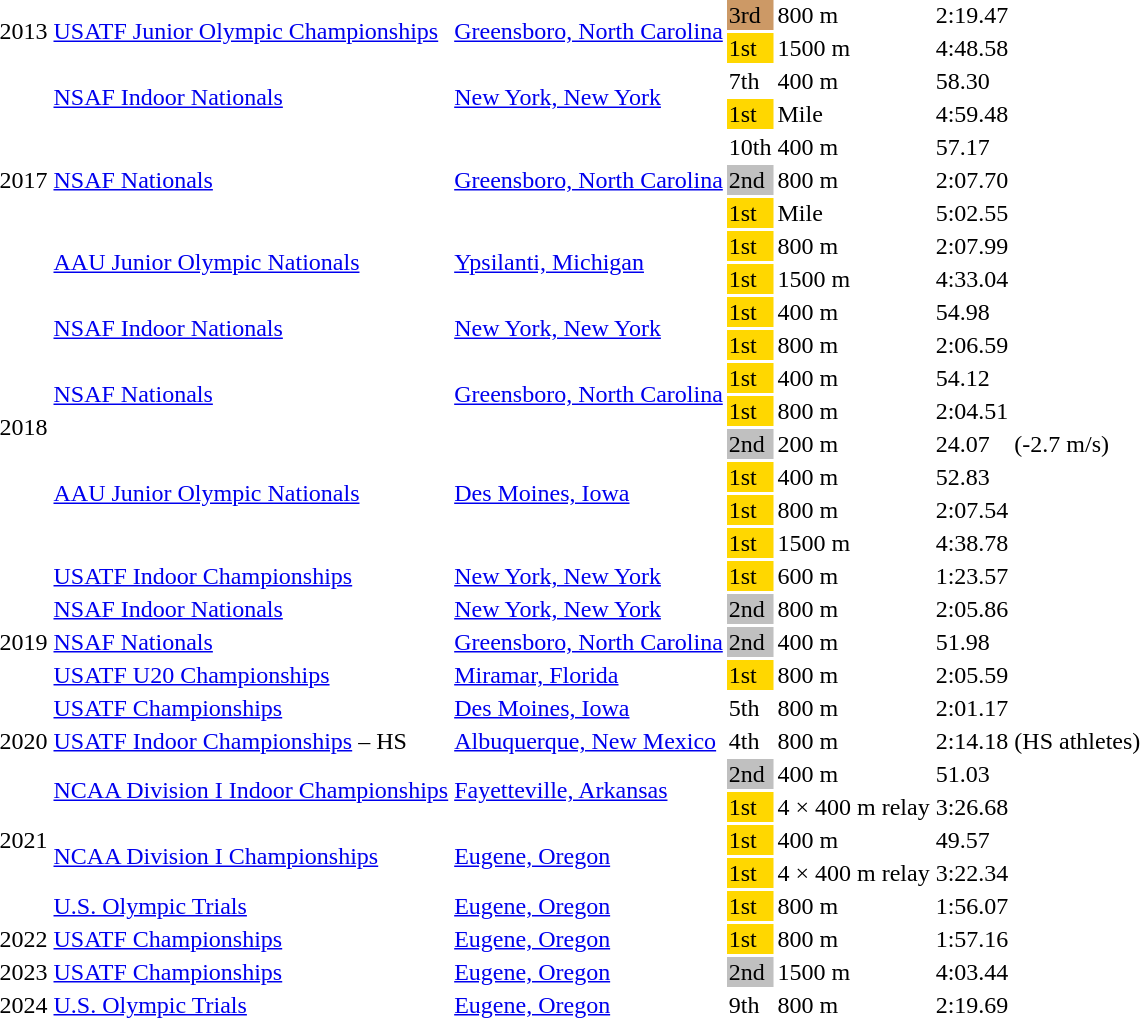<table>
<tr>
<td rowspan=2>2013</td>
<td rowspan=2><a href='#'>USATF Junior Olympic Championships</a></td>
<td rowspan=2><a href='#'>Greensboro, North Carolina</a></td>
<td bgcolor=cc9966>3rd</td>
<td>800 m</td>
<td>2:19.47</td>
<td></td>
</tr>
<tr>
<td bgcolor=gold>1st</td>
<td>1500 m</td>
<td>4:48.58</td>
<td></td>
</tr>
<tr>
<td rowspan=7>2017</td>
<td rowspan=2><a href='#'>NSAF Indoor Nationals</a></td>
<td rowspan=2><a href='#'>New York, New York</a></td>
<td>7th</td>
<td>400 m</td>
<td>58.30</td>
<td></td>
</tr>
<tr>
<td bgcolor=gold>1st</td>
<td>Mile</td>
<td>4:59.48</td>
<td></td>
</tr>
<tr>
<td rowspan=3><a href='#'>NSAF Nationals</a></td>
<td rowspan=3><a href='#'>Greensboro, North Carolina</a></td>
<td>10th</td>
<td>400 m</td>
<td>57.17</td>
<td></td>
</tr>
<tr>
<td bgcolor=silver>2nd</td>
<td>800 m</td>
<td>2:07.70</td>
<td></td>
</tr>
<tr>
<td bgcolor=gold>1st</td>
<td>Mile</td>
<td>5:02.55</td>
<td></td>
</tr>
<tr>
<td rowspan=2><a href='#'>AAU Junior Olympic Nationals</a></td>
<td rowspan=2><a href='#'>Ypsilanti, Michigan</a></td>
<td bgcolor=gold>1st</td>
<td>800 m</td>
<td>2:07.99</td>
<td></td>
</tr>
<tr>
<td bgcolor=gold>1st</td>
<td>1500 m</td>
<td>4:33.04</td>
<td></td>
</tr>
<tr>
<td rowspan=8>2018</td>
<td rowspan=2><a href='#'>NSAF Indoor Nationals</a></td>
<td rowspan=2><a href='#'>New York, New York</a></td>
<td bgcolor=gold>1st</td>
<td>400 m</td>
<td>54.98</td>
<td></td>
</tr>
<tr>
<td bgcolor=gold>1st</td>
<td>800 m</td>
<td>2:06.59</td>
<td></td>
</tr>
<tr>
<td rowspan=2><a href='#'>NSAF Nationals</a></td>
<td rowspan=2><a href='#'>Greensboro, North Carolina</a></td>
<td bgcolor=gold>1st</td>
<td>400 m</td>
<td>54.12</td>
<td></td>
</tr>
<tr>
<td bgcolor=gold>1st</td>
<td>800 m</td>
<td>2:04.51</td>
<td></td>
</tr>
<tr>
<td rowspan=4><a href='#'>AAU Junior Olympic Nationals</a></td>
<td rowspan=4><a href='#'>Des Moines, Iowa</a></td>
<td bgcolor=silver>2nd</td>
<td>200 m</td>
<td>24.07</td>
<td>(-2.7 m/s)</td>
</tr>
<tr>
<td bgcolor=gold>1st</td>
<td>400 m</td>
<td>52.83</td>
<td></td>
</tr>
<tr>
<td bgcolor=gold>1st</td>
<td>800 m</td>
<td>2:07.54</td>
<td></td>
</tr>
<tr>
<td bgcolor=gold>1st</td>
<td>1500 m</td>
<td>4:38.78</td>
<td></td>
</tr>
<tr>
<td rowspan=5>2019</td>
<td><a href='#'>USATF Indoor Championships</a></td>
<td><a href='#'>New York, New York</a></td>
<td bgcolor=gold>1st</td>
<td>600 m</td>
<td>1:23.57</td>
<td> <a href='#'></a>   </td>
</tr>
<tr>
<td><a href='#'>NSAF Indoor Nationals</a></td>
<td><a href='#'>New York, New York</a></td>
<td bgcolor=silver>2nd</td>
<td>800 m</td>
<td>2:05.86</td>
<td></td>
</tr>
<tr>
<td><a href='#'>NSAF Nationals</a></td>
<td><a href='#'>Greensboro, North Carolina</a></td>
<td bgcolor=silver>2nd</td>
<td>400 m</td>
<td>51.98</td>
<td></td>
</tr>
<tr>
<td><a href='#'>USATF U20 Championships</a></td>
<td><a href='#'>Miramar, Florida</a></td>
<td bgcolor=gold>1st</td>
<td>800 m</td>
<td>2:05.59</td>
<td></td>
</tr>
<tr>
<td><a href='#'>USATF Championships</a></td>
<td><a href='#'>Des Moines, Iowa</a></td>
<td>5th</td>
<td>800 m</td>
<td>2:01.17</td>
<td></td>
</tr>
<tr>
<td>2020</td>
<td><a href='#'>USATF Indoor Championships</a> – HS</td>
<td><a href='#'>Albuquerque, New Mexico</a></td>
<td>4th</td>
<td>800 m</td>
<td>2:14.18</td>
<td>(HS athletes)</td>
</tr>
<tr>
<td rowspan=5>2021</td>
<td rowspan=2><a href='#'>NCAA Division I Indoor Championships</a></td>
<td rowspan=2><a href='#'>Fayetteville, Arkansas</a></td>
<td bgcolor=silver>2nd</td>
<td>400 m</td>
<td>51.03</td>
<td></td>
</tr>
<tr>
<td bgcolor=gold>1st</td>
<td>4 × 400 m relay</td>
<td>3:26.68</td>
<td></td>
</tr>
<tr>
<td rowspan=2><a href='#'>NCAA Division I Championships</a></td>
<td rowspan=2><a href='#'>Eugene, Oregon</a></td>
<td bgcolor=gold>1st</td>
<td>400 m</td>
<td>49.57</td>
<td><a href='#'></a> <strong></strong></td>
</tr>
<tr>
<td bgcolor=gold>1st</td>
<td>4 × 400 m relay</td>
<td>3:22.34</td>
<td><a href='#'></a></td>
</tr>
<tr>
<td><a href='#'>U.S. Olympic Trials</a></td>
<td><a href='#'>Eugene, Oregon</a></td>
<td bgcolor=gold>1st</td>
<td>800 m</td>
<td>1:56.07</td>
<td></td>
</tr>
<tr>
<td>2022</td>
<td><a href='#'>USATF Championships</a></td>
<td><a href='#'>Eugene, Oregon</a></td>
<td bgcolor=gold>1st</td>
<td>800 m</td>
<td>1:57.16</td>
<td></td>
</tr>
<tr>
<td>2023</td>
<td><a href='#'>USATF Championships</a></td>
<td><a href='#'>Eugene, Oregon</a></td>
<td bgcolor=silver>2nd</td>
<td>1500 m</td>
<td>4:03.44</td>
</tr>
<tr>
<td>2024</td>
<td><a href='#'>U.S. Olympic Trials</a></td>
<td><a href='#'>Eugene, Oregon</a></td>
<td>9th</td>
<td>800 m</td>
<td>2:19.69</td>
</tr>
</table>
